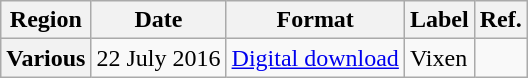<table class="wikitable sortable plainrowheaders">
<tr>
<th scope="col">Region</th>
<th scope="col">Date</th>
<th scope="col">Format</th>
<th scope="col">Label</th>
<th scope="col">Ref.</th>
</tr>
<tr>
<th scope="row">Various</th>
<td>22 July 2016</td>
<td><a href='#'>Digital download</a></td>
<td>Vixen</td>
<td></td>
</tr>
</table>
